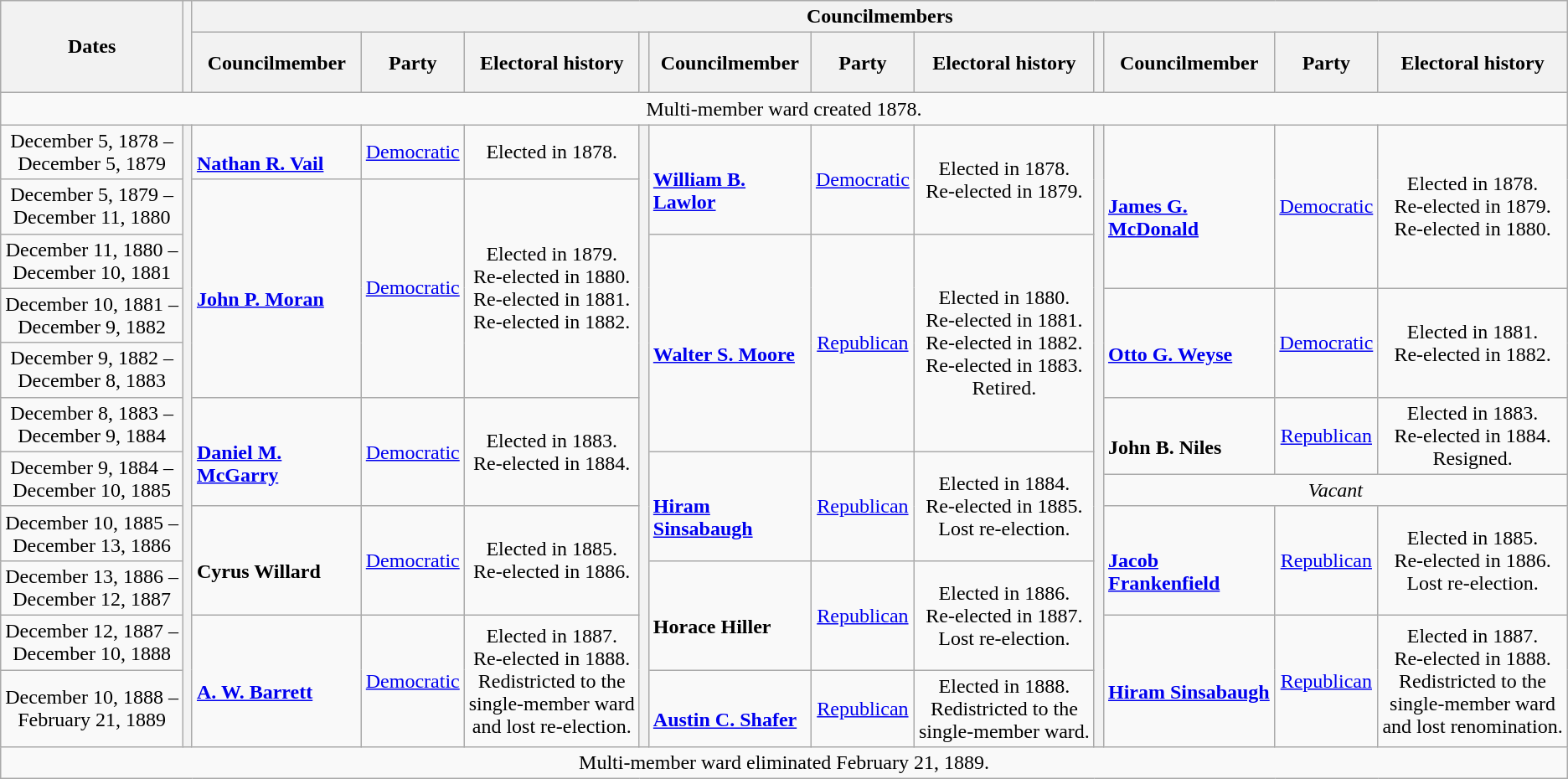<table class=wikitable style="text-align:center; font-size:100%">
<tr>
<th rowspan=2>Dates</th>
<th rowspan=2></th>
<th colspan=15>Councilmembers</th>
</tr>
<tr style="height:3em">
<th>Councilmember</th>
<th>Party</th>
<th>Electoral history</th>
<th rowspan=1></th>
<th>Councilmember</th>
<th>Party</th>
<th>Electoral history</th>
<th rowspan=1></th>
<th>Councilmember</th>
<th>Party</th>
<th>Electoral history</th>
</tr>
<tr>
<td colspan=13>Multi-member ward created 1878.</td>
</tr>
<tr>
<td nowrap>December 5, 1878 –<br> December 5, 1879</td>
<th rowspan=12></th>
<td align=left> <br><strong><a href='#'>Nathan R. Vail</a></strong></td>
<td><a href='#'>Democratic</a></td>
<td>Elected in 1878. <br> </td>
<th rowspan=12></th>
<td rowspan=2 align=left> <br> <strong><a href='#'>William B. Lawlor</a></strong></td>
<td rowspan=2 ><a href='#'>Democratic</a></td>
<td rowspan=2>Elected in 1878.  <br> Re-elected in 1879.  <br> </td>
<th rowspan=12></th>
<td rowspan=3 align=left> <br> <strong><a href='#'>James G. McDonald</a></strong></td>
<td rowspan=3 ><a href='#'>Democratic</a></td>
<td rowspan=3>Elected in 1878. <br> Re-elected in 1879. <br> Re-elected in 1880. <br> </td>
</tr>
<tr>
<td nowrap>December 5, 1879 –<br> December 11, 1880</td>
<td rowspan=4 align=left> <br> <strong><a href='#'>John P. Moran</a></strong></td>
<td rowspan=4 ><a href='#'>Democratic</a></td>
<td rowspan=4>Elected in 1879. <br> Re-elected in 1880. <br> Re-elected in 1881. <br> Re-elected in 1882.  <br> </td>
</tr>
<tr>
<td nowrap>December 11, 1880 –<br> December 10, 1881</td>
<td rowspan=4 align=left> <br> <strong><a href='#'>Walter S. Moore</a></strong></td>
<td rowspan=4 ><a href='#'>Republican</a></td>
<td rowspan=4>Elected in 1880. <br> Re-elected in 1881. <br> Re-elected in 1882. <br> Re-elected in 1883. <br> Retired.</td>
</tr>
<tr>
<td nowrap>December 10, 1881 –<br> December 9, 1882</td>
<td rowspan=2 align=left> <br><strong><a href='#'>Otto G. Weyse</a></strong></td>
<td rowspan=2 ><a href='#'>Democratic</a></td>
<td rowspan=2>Elected in 1881. <br> Re-elected in 1882. <br> </td>
</tr>
<tr>
<td nowrap>December 9, 1882 –<br> December 8, 1883</td>
</tr>
<tr>
<td nowrap>December 8, 1883 –<br> December 9, 1884</td>
<td rowspan=3 align=left> <br><strong><a href='#'>Daniel M. McGarry</a></strong></td>
<td rowspan=3 ><a href='#'>Democratic</a></td>
<td rowspan=3>Elected in 1883. <br> Re-elected in 1884.  <br> </td>
<td rowspan=2 align=left> <br><strong>John B. Niles</strong></td>
<td rowspan=2 ><a href='#'>Republican</a></td>
<td rowspan=2>Elected in 1883. <br> Re-elected in 1884. <br> Resigned.</td>
</tr>
<tr>
<td nowrap rowspan=2>December 9, 1884 –<br> December 10, 1885</td>
<td rowspan=3 align=left> <br> <strong><a href='#'>Hiram Sinsabaugh</a></strong></td>
<td rowspan=3 ><a href='#'>Republican</a></td>
<td rowspan=3>Elected in 1884. <br> Re-elected in 1885. <br> Lost re-election.</td>
</tr>
<tr>
<td nowrap colspan=3><em>Vacant</em></td>
</tr>
<tr>
<td nowrap>December 10, 1885 –<br> December 13, 1886</td>
<td rowspan=2 align=left> <br> <strong>Cyrus Willard</strong></td>
<td rowspan=2 ><a href='#'>Democratic</a></td>
<td rowspan=2>Elected in 1885. <br> Re-elected in 1886.  <br> </td>
<td rowspan=2 align=left> <br> <strong><a href='#'>Jacob Frankenfield</a></strong></td>
<td rowspan=2 ><a href='#'>Republican</a></td>
<td rowspan=2>Elected in 1885. <br> Re-elected in 1886. <br> Lost re-election.</td>
</tr>
<tr>
<td nowrap>December 13, 1886 –<br> December 12, 1887</td>
<td rowspan=2 align=left> <br> <strong>Horace Hiller</strong></td>
<td rowspan=2 ><a href='#'>Republican</a></td>
<td rowspan=2>Elected in 1886. <br> Re-elected in 1887. <br> Lost re-election.</td>
</tr>
<tr>
<td nowrap>December 12, 1887 –<br> December 10, 1888</td>
<td rowspan=2 align=left> <br> <strong><a href='#'>A. W. Barrett</a></strong></td>
<td rowspan=2 ><a href='#'>Democratic</a></td>
<td rowspan=2 nowrap>Elected in 1887. <br> Re-elected in 1888. <br> Redistricted to the <br>single-member ward <br> and lost re-election.</td>
<td rowspan=2 align=left> <br> <strong><a href='#'>Hiram Sinsabaugh</a></strong></td>
<td rowspan=2 ><a href='#'>Republican</a></td>
<td rowspan=2 nowrap>Elected in 1887. <br> Re-elected in 1888. <br> Redistricted to the <br>single-member ward <br> and lost renomination.</td>
</tr>
<tr>
<td nowrap>December 10, 1888 –<br> February 21, 1889</td>
<td align=left> <br> <strong><a href='#'>Austin C. Shafer</a></strong></td>
<td><a href='#'>Republican</a></td>
<td nowrap>Elected in 1888. <br> Redistricted to the <br>single-member ward.</td>
</tr>
<tr>
<td colspan=13>Multi-member ward eliminated February 21, 1889.</td>
</tr>
</table>
